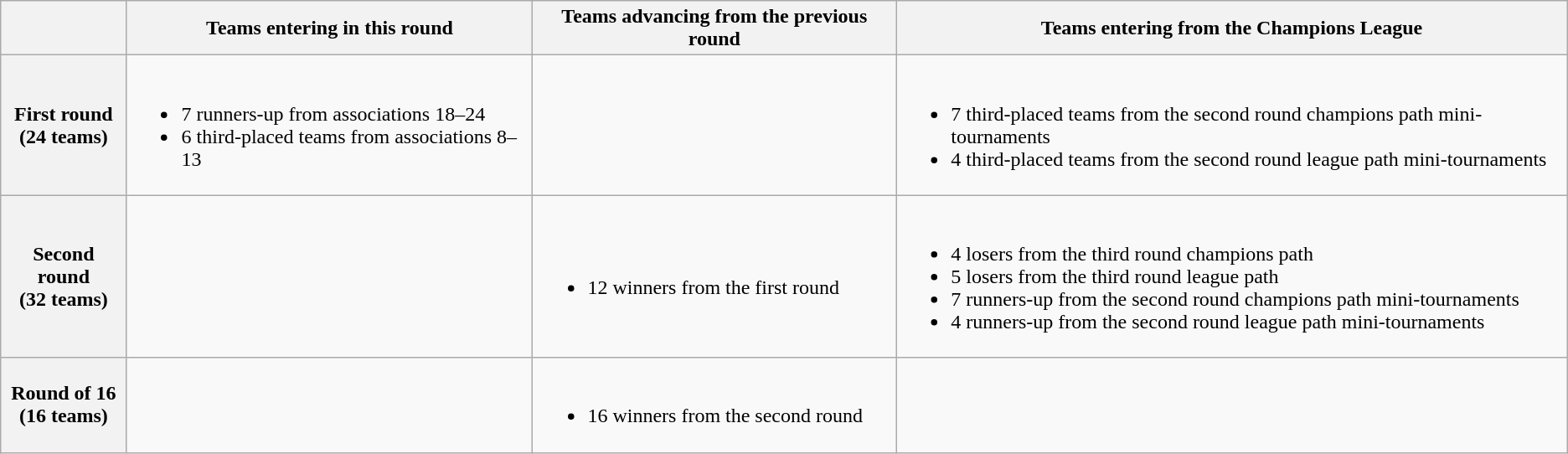<table class="wikitable">
<tr>
<th></th>
<th>Teams entering in this round</th>
<th>Teams advancing from the previous round</th>
<th>Teams entering from the Champions League</th>
</tr>
<tr>
<th>First round<br>(24 teams)</th>
<td><br><ul><li>7 runners-up from associations 18–24</li><li>6 third-placed teams from associations 8–13</li></ul></td>
<td></td>
<td><br><ul><li>7 third-placed teams from the second round champions path mini-tournaments</li><li>4 third-placed teams from the second round league path mini-tournaments</li></ul></td>
</tr>
<tr>
<th>Second round<br>(32 teams)</th>
<td></td>
<td><br><ul><li>12 winners from the first round</li></ul></td>
<td><br><ul><li>4 losers from the third round champions path</li><li>5 losers from the third round league path</li><li>7 runners-up from the second round champions path mini-tournaments</li><li>4 runners-up from the second round league path mini-tournaments</li></ul></td>
</tr>
<tr>
<th>Round of 16<br>(16 teams)</th>
<td></td>
<td><br><ul><li>16 winners from the second round</li></ul></td>
<td></td>
</tr>
</table>
